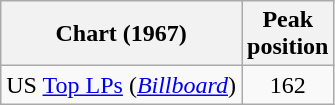<table class="wikitable sortable">
<tr>
<th>Chart (1967)</th>
<th>Peak<br>position</th>
</tr>
<tr>
<td>US <a href='#'>Top LPs</a> (<em><a href='#'>Billboard</a></em>)</td>
<td align="center">162</td>
</tr>
</table>
